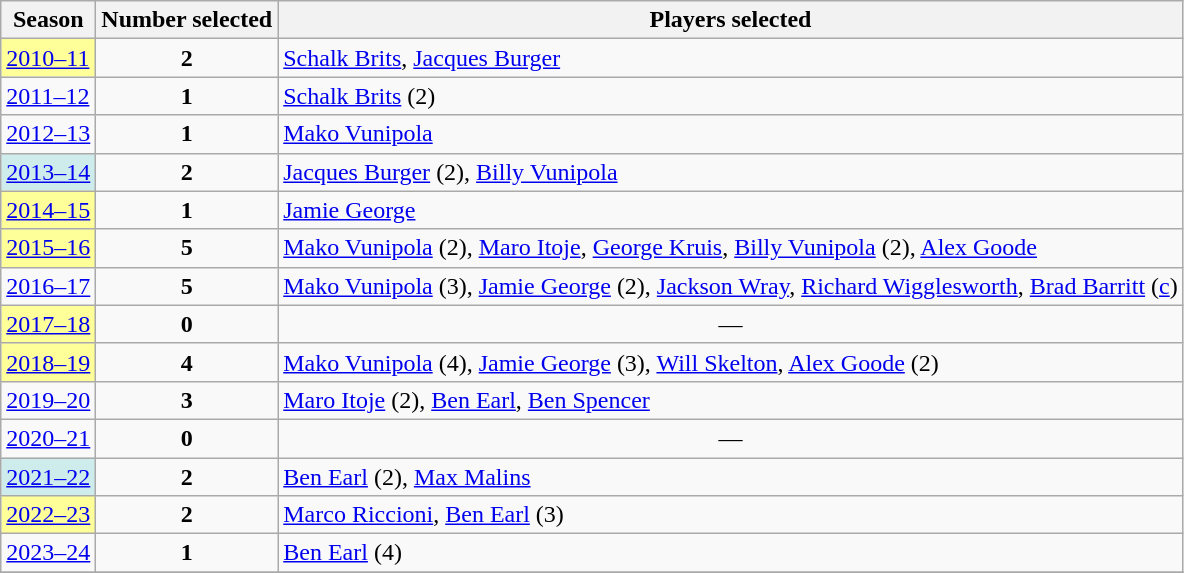<table class="wikitable sticky-header">
<tr>
<th>Season</th>
<th>Number selected</th>
<th>Players selected</th>
</tr>
<tr>
<td style="background:#FFFF99"><a href='#'>2010–11</a></td>
<td align=center><strong>2</strong></td>
<td> <a href='#'>Schalk Brits</a>,  <a href='#'>Jacques Burger</a></td>
</tr>
<tr>
<td><a href='#'>2011–12</a></td>
<td align=center><strong>1</strong></td>
<td> <a href='#'>Schalk Brits</a> (2)</td>
</tr>
<tr>
<td><a href='#'>2012–13</a></td>
<td align=center><strong>1</strong></td>
<td> <a href='#'>Mako Vunipola</a></td>
</tr>
<tr>
<td style="background:#CFECEC"><a href='#'>2013–14</a><small></small></td>
<td align=center><strong>2</strong></td>
<td> <a href='#'>Jacques Burger</a> (2),  <a href='#'>Billy Vunipola</a></td>
</tr>
<tr>
<td style="background:#FFFF99"><a href='#'>2014–15</a></td>
<td align=center><strong>1</strong></td>
<td> <a href='#'>Jamie George</a></td>
</tr>
<tr>
<td style="background:#FFFF99"><a href='#'>2015–16</a></td>
<td align=center><strong>5</strong></td>
<td> <a href='#'>Mako Vunipola</a> (2),  <a href='#'>Maro Itoje</a>,  <a href='#'>George Kruis</a>,  <a href='#'>Billy Vunipola</a> (2),  <a href='#'>Alex Goode</a></td>
</tr>
<tr>
<td><a href='#'>2016–17</a></td>
<td align=center><strong>5</strong></td>
<td> <a href='#'>Mako Vunipola</a> (3),  <a href='#'>Jamie George</a> (2),  <a href='#'>Jackson Wray</a>,  <a href='#'>Richard Wigglesworth</a>,  <a href='#'>Brad Barritt</a> (<a href='#'>c</a>)</td>
</tr>
<tr>
<td style="background:#FFFF99"><a href='#'>2017–18</a></td>
<td align=center><strong>0</strong></td>
<td align=center>—</td>
</tr>
<tr>
<td style="background:#FFFF99"><a href='#'>2018–19</a></td>
<td align=center><strong>4</strong></td>
<td> <a href='#'>Mako Vunipola</a> (4),  <a href='#'>Jamie George</a> (3),  <a href='#'>Will Skelton</a>,  <a href='#'>Alex Goode</a> (2)</td>
</tr>
<tr>
<td><a href='#'>2019–20</a></td>
<td align=center><strong>3</strong></td>
<td> <a href='#'>Maro Itoje</a> (2),  <a href='#'>Ben Earl</a>,  <a href='#'>Ben Spencer</a></td>
</tr>
<tr>
<td><a href='#'>2020–21</a></td>
<td align=center><strong>0</strong></td>
<td align=center>—</td>
</tr>
<tr>
<td style="background:#CFECEC"><a href='#'>2021–22</a><small></small></td>
<td align=center><strong>2</strong></td>
<td> <a href='#'>Ben Earl</a> (2),  <a href='#'>Max Malins</a></td>
</tr>
<tr>
<td style="background:#FFFF99"><a href='#'>2022–23</a></td>
<td align=center><strong>2</strong></td>
<td> <a href='#'>Marco Riccioni</a>,  <a href='#'>Ben Earl</a> (3)</td>
</tr>
<tr>
<td><a href='#'>2023–24</a></td>
<td align=center><strong>1</strong></td>
<td> <a href='#'>Ben Earl</a> (4)</td>
</tr>
<tr>
</tr>
</table>
